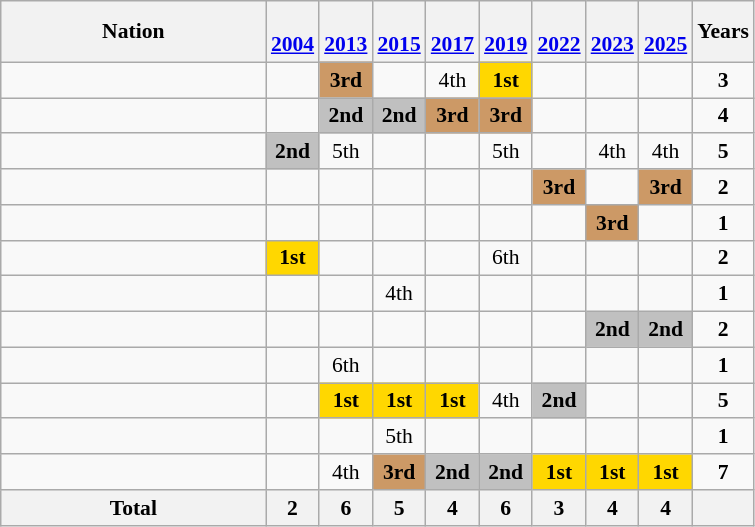<table class="wikitable" style="text-align:center; font-size:90%">
<tr>
<th width=170>Nation</th>
<th><br><a href='#'>2004</a></th>
<th><br><a href='#'>2013</a></th>
<th><br><a href='#'>2015</a></th>
<th><br><a href='#'>2017</a></th>
<th><br><a href='#'>2019</a></th>
<th><br><a href='#'>2022</a></th>
<th><br><a href='#'>2023</a></th>
<th><br><a href='#'>2025</a></th>
<th>Years</th>
</tr>
<tr>
<td align=left></td>
<td></td>
<td bgcolor=#cc9966><strong>3rd</strong></td>
<td></td>
<td>4th</td>
<td bgcolor=gold><strong>1st</strong></td>
<td></td>
<td></td>
<td></td>
<td><strong>3</strong></td>
</tr>
<tr>
<td align=left></td>
<td></td>
<td bgcolor=silver><strong>2nd</strong></td>
<td bgcolor=silver><strong>2nd</strong></td>
<td bgcolor=#cc9966><strong>3rd</strong></td>
<td bgcolor="#cc9966"><strong>3rd</strong></td>
<td></td>
<td></td>
<td></td>
<td><strong>4</strong></td>
</tr>
<tr>
<td align=left></td>
<td bgcolor=silver><strong>2nd</strong></td>
<td>5th</td>
<td></td>
<td></td>
<td>5th</td>
<td></td>
<td>4th</td>
<td>4th</td>
<td><strong>5</strong></td>
</tr>
<tr>
<td align=left></td>
<td></td>
<td></td>
<td></td>
<td></td>
<td></td>
<td bgcolor=#cc9966><strong>3rd</strong></td>
<td></td>
<td bgcolor=#cc9966><strong>3rd</strong></td>
<td><strong>2</strong></td>
</tr>
<tr>
<td align=left></td>
<td></td>
<td></td>
<td></td>
<td></td>
<td></td>
<td></td>
<td bgcolor="#cc9966"><strong>3rd</strong></td>
<td></td>
<td><strong>1</strong></td>
</tr>
<tr>
<td align=left></td>
<td bgcolor=gold><strong>1st</strong></td>
<td></td>
<td></td>
<td></td>
<td>6th</td>
<td></td>
<td></td>
<td></td>
<td><strong>2</strong></td>
</tr>
<tr>
<td align=left></td>
<td></td>
<td></td>
<td>4th</td>
<td></td>
<td></td>
<td></td>
<td></td>
<td></td>
<td><strong>1</strong></td>
</tr>
<tr>
<td align=left></td>
<td></td>
<td></td>
<td></td>
<td></td>
<td></td>
<td></td>
<td bgcolor=silver><strong>2nd</strong></td>
<td bgcolor=silver><strong>2nd</strong></td>
<td><strong>2</strong></td>
</tr>
<tr>
<td align=left></td>
<td></td>
<td>6th</td>
<td></td>
<td></td>
<td></td>
<td></td>
<td></td>
<td></td>
<td><strong>1</strong></td>
</tr>
<tr>
<td align=left></td>
<td></td>
<td bgcolor=gold><strong>1st</strong></td>
<td bgcolor=gold><strong>1st</strong></td>
<td bgcolor=gold><strong>1st</strong></td>
<td>4th</td>
<td bgcolor=silver><strong>2nd</strong></td>
<td></td>
<td></td>
<td><strong>5</strong></td>
</tr>
<tr>
<td align=left></td>
<td></td>
<td></td>
<td>5th</td>
<td></td>
<td></td>
<td></td>
<td></td>
<td></td>
<td><strong>1</strong></td>
</tr>
<tr>
<td align=left></td>
<td></td>
<td>4th</td>
<td bgcolor="#cc9966"><strong>3rd</strong></td>
<td bgcolor=silver><strong>2nd</strong></td>
<td bgcolor=silver><strong>2nd</strong></td>
<td bgcolor=gold><strong>1st</strong></td>
<td bgcolor=gold><strong>1st</strong></td>
<td bgcolor=gold><strong>1st</strong></td>
<td><strong>7</strong></td>
</tr>
<tr>
<th>Total</th>
<th>2</th>
<th>6</th>
<th>5</th>
<th>4</th>
<th>6</th>
<th>3</th>
<th>4</th>
<th>4</th>
<th></th>
</tr>
</table>
